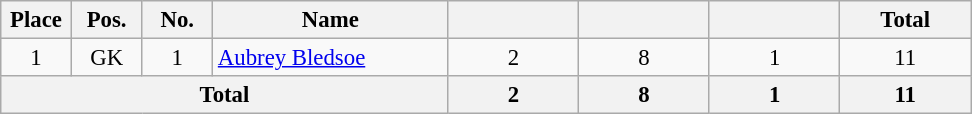<table class="wikitable sortable" style="font-size: 95%; text-align: center;">
<tr>
<th width=40>Place</th>
<th width=40>Pos.</th>
<th width=40>No.</th>
<th width=150>Name</th>
<th width=80></th>
<th width=80></th>
<th width=80></th>
<th width=80><strong>Total</strong></th>
</tr>
<tr>
<td>1</td>
<td>GK</td>
<td>1</td>
<td align="left"> <a href='#'>Aubrey Bledsoe</a></td>
<td>2</td>
<td>8</td>
<td>1</td>
<td>11</td>
</tr>
<tr>
<th colspan="4">Total</th>
<th>2</th>
<th>8</th>
<th>1</th>
<th>11</th>
</tr>
</table>
